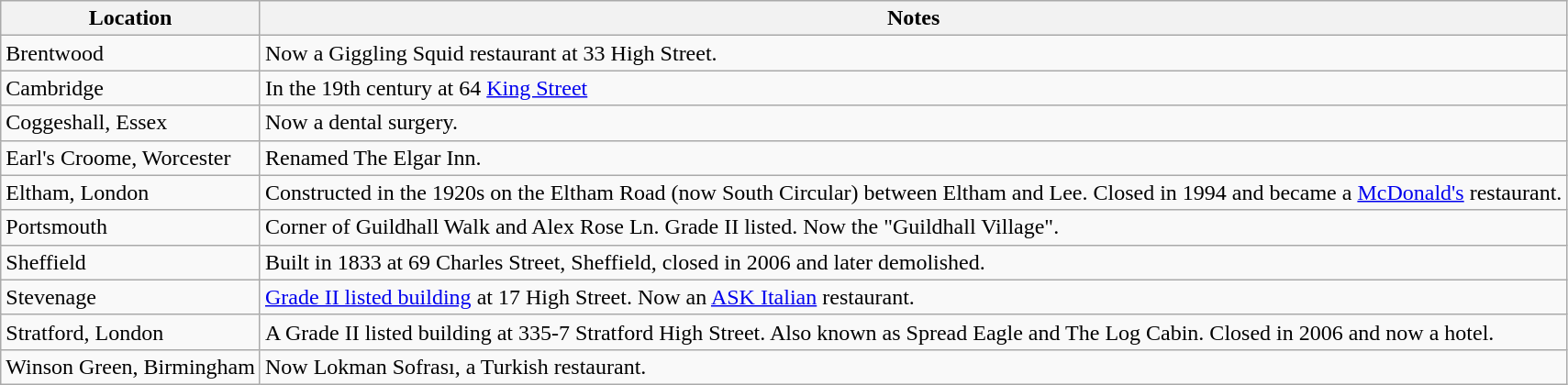<table class=wikitable>
<tr>
<th>Location</th>
<th>Notes</th>
</tr>
<tr>
<td>Brentwood</td>
<td>Now a Giggling Squid restaurant at 33 High Street.</td>
</tr>
<tr>
<td>Cambridge</td>
<td>In the 19th century at 64 <a href='#'>King Street</a></td>
</tr>
<tr>
<td>Coggeshall, Essex</td>
<td>Now a dental surgery.</td>
</tr>
<tr>
<td>Earl's Croome, Worcester</td>
<td>Renamed The Elgar Inn.</td>
</tr>
<tr>
<td>Eltham, London</td>
<td>Constructed in the 1920s on the Eltham Road (now South Circular) between Eltham and Lee. Closed in 1994 and became a <a href='#'>McDonald's</a> restaurant.</td>
</tr>
<tr>
<td>Portsmouth</td>
<td>Corner of Guildhall Walk and Alex Rose Ln. Grade II listed. Now the "Guildhall Village".</td>
</tr>
<tr>
<td>Sheffield</td>
<td>Built in 1833 at 69 Charles Street, Sheffield, closed in 2006 and later demolished.</td>
</tr>
<tr>
<td>Stevenage</td>
<td><a href='#'>Grade II listed building</a> at 17 High Street. Now an <a href='#'>ASK Italian</a> restaurant.</td>
</tr>
<tr>
<td>Stratford, London</td>
<td>A Grade II listed building at 335-7 Stratford High Street. Also known as Spread Eagle and The Log Cabin. Closed in 2006 and now a hotel.</td>
</tr>
<tr>
<td>Winson Green, Birmingham</td>
<td>Now Lokman Sofrası, a Turkish restaurant.</td>
</tr>
</table>
